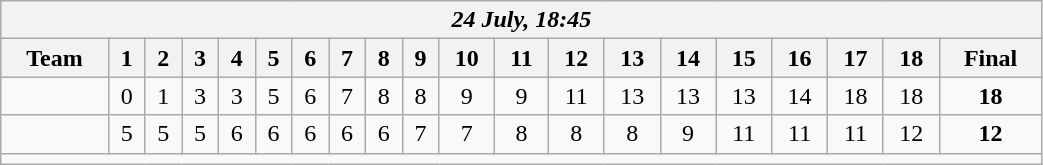<table class=wikitable style="text-align:center; width: 55%">
<tr>
<th colspan=20><em>24 July, 18:45</em></th>
</tr>
<tr>
<th>Team</th>
<th>1</th>
<th>2</th>
<th>3</th>
<th>4</th>
<th>5</th>
<th>6</th>
<th>7</th>
<th>8</th>
<th>9</th>
<th>10</th>
<th>11</th>
<th>12</th>
<th>13</th>
<th>14</th>
<th>15</th>
<th>16</th>
<th>17</th>
<th>18</th>
<th>Final</th>
</tr>
<tr>
<td align=left><strong></strong></td>
<td>0</td>
<td>1</td>
<td>3</td>
<td>3</td>
<td>5</td>
<td>6</td>
<td>7</td>
<td>8</td>
<td>8</td>
<td>9</td>
<td>9</td>
<td>11</td>
<td>13</td>
<td>13</td>
<td>13</td>
<td>14</td>
<td>18</td>
<td>18</td>
<td><strong>18</strong></td>
</tr>
<tr>
<td align=left></td>
<td>5</td>
<td>5</td>
<td>5</td>
<td>6</td>
<td>6</td>
<td>6</td>
<td>6</td>
<td>6</td>
<td>7</td>
<td>7</td>
<td>8</td>
<td>8</td>
<td>8</td>
<td>9</td>
<td>11</td>
<td>11</td>
<td>11</td>
<td>12</td>
<td><strong>12</strong></td>
</tr>
<tr>
<td colspan=20></td>
</tr>
</table>
